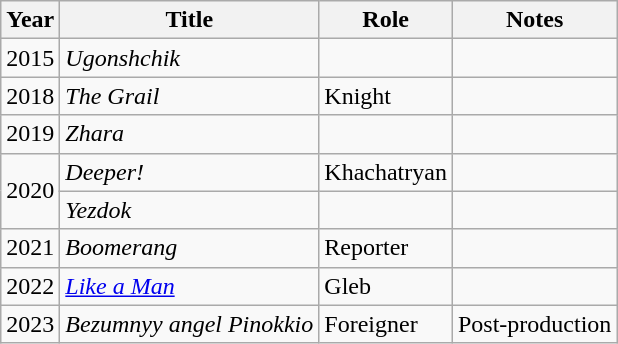<table class="wikitable sortable">
<tr>
<th>Year</th>
<th>Title</th>
<th>Role</th>
<th class="unsortable">Notes</th>
</tr>
<tr>
<td>2015</td>
<td><em>Ugonshchik</em></td>
<td></td>
<td></td>
</tr>
<tr>
<td>2018</td>
<td><em>The Grail</em></td>
<td>Knight</td>
<td></td>
</tr>
<tr>
<td>2019</td>
<td><em>Zhara</em></td>
<td></td>
<td></td>
</tr>
<tr>
<td rowspan="2">2020</td>
<td><em>Deeper!</em></td>
<td>Khachatryan</td>
<td></td>
</tr>
<tr>
<td><em>Yezdok</em></td>
<td></td>
<td></td>
</tr>
<tr>
<td>2021</td>
<td><em>Boomerang</em></td>
<td>Reporter</td>
<td></td>
</tr>
<tr>
<td>2022</td>
<td><a href='#'><em>Like a Man</em></a></td>
<td>Gleb</td>
<td></td>
</tr>
<tr>
<td>2023</td>
<td><em>Bezumnyy angel Pinokkio</em></td>
<td>Foreigner</td>
<td>Post-production</td>
</tr>
</table>
